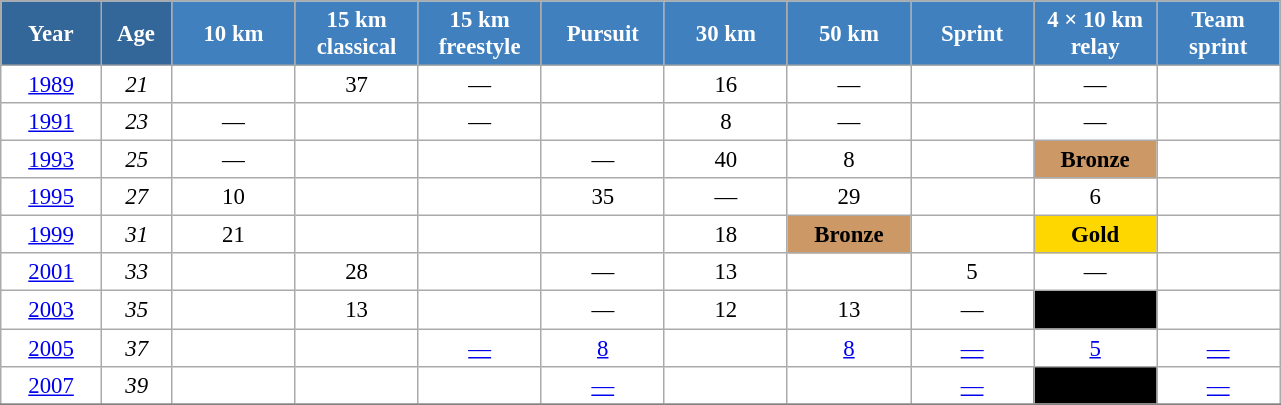<table class="wikitable" style="font-size:95%; text-align:center; border:grey solid 1px; border-collapse:collapse; background:#ffffff;">
<tr>
<th style="background-color:#369; color:white; width:60px;"> Year </th>
<th style="background-color:#369; color:white; width:40px;"> Age </th>
<th style="background-color:#4180be; color:white; width:75px;"> 10 km </th>
<th style="background-color:#4180be; color:white; width:75px;"> 15 km <br> classical </th>
<th style="background-color:#4180be; color:white; width:75px;"> 15 km <br> freestyle </th>
<th style="background-color:#4180be; color:white; width:75px;"> Pursuit </th>
<th style="background-color:#4180be; color:white; width:75px;"> 30 km </th>
<th style="background-color:#4180be; color:white; width:75px;"> 50 km </th>
<th style="background-color:#4180be; color:white; width:75px;"> Sprint </th>
<th style="background-color:#4180be; color:white; width:75px;"> 4 × 10 km <br> relay </th>
<th style="background-color:#4180be; color:white; width:75px;"> Team <br> sprint </th>
</tr>
<tr>
<td><a href='#'>1989</a></td>
<td><em>21</em></td>
<td></td>
<td>37</td>
<td>—</td>
<td></td>
<td>16</td>
<td>—</td>
<td></td>
<td>—</td>
<td></td>
</tr>
<tr>
<td><a href='#'>1991</a></td>
<td><em>23</em></td>
<td>—</td>
<td></td>
<td>—</td>
<td></td>
<td>8</td>
<td>—</td>
<td></td>
<td>—</td>
<td></td>
</tr>
<tr>
<td><a href='#'>1993</a></td>
<td><em>25</em></td>
<td>—</td>
<td></td>
<td></td>
<td>—</td>
<td>40</td>
<td>8</td>
<td></td>
<td bgcolor="cc9966"><strong>Bronze</strong></td>
<td></td>
</tr>
<tr>
<td><a href='#'>1995</a></td>
<td><em>27</em></td>
<td>10</td>
<td></td>
<td></td>
<td>35</td>
<td>—</td>
<td>29</td>
<td></td>
<td>6</td>
<td></td>
</tr>
<tr>
<td><a href='#'>1999</a></td>
<td><em>31</em></td>
<td>21</td>
<td></td>
<td></td>
<td></td>
<td>18</td>
<td bgcolor="cc9966"><strong>Bronze</strong></td>
<td></td>
<td style="background:gold;"><strong>Gold</strong></td>
<td></td>
</tr>
<tr>
<td><a href='#'>2001</a></td>
<td><em>33</em></td>
<td></td>
<td>28</td>
<td></td>
<td>—</td>
<td>13</td>
<td></td>
<td>5</td>
<td>—</td>
<td></td>
</tr>
<tr>
<td><a href='#'>2003</a></td>
<td><em>35</em></td>
<td></td>
<td>13</td>
<td></td>
<td>—</td>
<td>12</td>
<td>13</td>
<td>—</td>
<td style="background:#000000; color:white"></td>
<td></td>
</tr>
<tr>
<td><a href='#'>2005</a></td>
<td><em>37</em></td>
<td></td>
<td></td>
<td><a href='#'>—</a></td>
<td><a href='#'>8</a></td>
<td></td>
<td><a href='#'>8</a></td>
<td><a href='#'>—</a></td>
<td><a href='#'>5</a></td>
<td><a href='#'>—</a></td>
</tr>
<tr>
<td><a href='#'>2007</a></td>
<td><em>39</em></td>
<td></td>
<td></td>
<td><a href='#'></a></td>
<td><a href='#'>—</a></td>
<td></td>
<td><a href='#'></a></td>
<td><a href='#'>—</a></td>
<td style="background:#000; color:#fff;"><a href='#'><span></span></a></td>
<td><a href='#'>—</a></td>
</tr>
<tr>
</tr>
</table>
